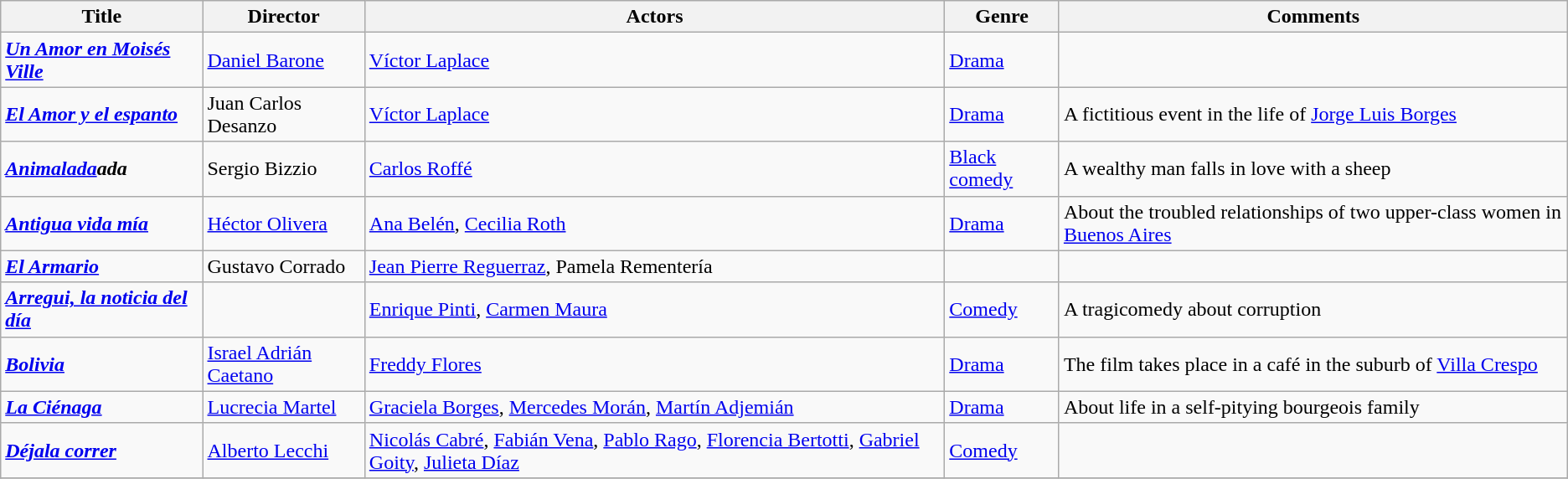<table class="wikitable sortable">
<tr>
<th>Title</th>
<th>Director</th>
<th>Actors</th>
<th>Genre</th>
<th>Comments</th>
</tr>
<tr>
<td><strong><em><a href='#'>Un Amor en Moisés Ville</a></em></strong></td>
<td><a href='#'>Daniel Barone</a></td>
<td><a href='#'>Víctor Laplace</a></td>
<td><a href='#'>Drama</a></td>
<td></td>
</tr>
<tr>
<td><strong><em><a href='#'>El Amor y el espanto</a></em></strong></td>
<td>Juan Carlos Desanzo</td>
<td><a href='#'>Víctor Laplace</a></td>
<td><a href='#'>Drama</a></td>
<td>A fictitious event in the life of <a href='#'>Jorge Luis Borges</a></td>
</tr>
<tr>
<td><strong><em><a href='#'>Animalada</a>ada</em></strong></td>
<td>Sergio Bizzio</td>
<td><a href='#'>Carlos Roffé</a></td>
<td><a href='#'>Black comedy</a></td>
<td>A wealthy man falls in love with a sheep</td>
</tr>
<tr>
<td><strong><em><a href='#'>Antigua vida mía</a></em></strong></td>
<td><a href='#'>Héctor Olivera</a></td>
<td><a href='#'>Ana Belén</a>, <a href='#'>Cecilia Roth</a></td>
<td><a href='#'>Drama</a></td>
<td>About the troubled relationships of two upper-class women in <a href='#'>Buenos Aires</a></td>
</tr>
<tr>
<td><strong><em><a href='#'>El Armario</a></em></strong></td>
<td>Gustavo Corrado</td>
<td><a href='#'>Jean Pierre Reguerraz</a>, Pamela Rementería</td>
<td></td>
<td></td>
</tr>
<tr>
<td><strong><em><a href='#'>Arregui, la noticia del día</a></em></strong></td>
<td></td>
<td><a href='#'>Enrique Pinti</a>, <a href='#'>Carmen Maura</a></td>
<td><a href='#'>Comedy</a></td>
<td>A tragicomedy about corruption</td>
</tr>
<tr>
<td><strong><em><a href='#'>Bolivia</a></em></strong></td>
<td><a href='#'>Israel Adrián Caetano</a></td>
<td><a href='#'>Freddy Flores</a></td>
<td><a href='#'>Drama</a></td>
<td>The film takes place in a café in the suburb of <a href='#'>Villa Crespo</a></td>
</tr>
<tr>
<td><strong><em><a href='#'>La Ciénaga</a></em></strong></td>
<td><a href='#'>Lucrecia Martel</a></td>
<td><a href='#'>Graciela Borges</a>, <a href='#'>Mercedes Morán</a>, <a href='#'>Martín Adjemián</a></td>
<td><a href='#'>Drama</a></td>
<td>About life in a self-pitying bourgeois family</td>
</tr>
<tr>
<td><strong><em><a href='#'>Déjala correr</a></em></strong></td>
<td><a href='#'>Alberto Lecchi</a></td>
<td><a href='#'>Nicolás Cabré</a>, <a href='#'>Fabián Vena</a>, <a href='#'>Pablo Rago</a>, <a href='#'>Florencia Bertotti</a>, <a href='#'>Gabriel Goity</a>, <a href='#'>Julieta Díaz</a></td>
<td><a href='#'>Comedy</a></td>
<td></td>
</tr>
<tr>
</tr>
</table>
